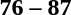<table style="text-align:center">
<tr>
<th width=200></th>
<th width=100></th>
<th width=200></th>
</tr>
<tr>
<td align=right></td>
<td><strong>76 – 87</strong></td>
<td align=left><strong></strong></td>
</tr>
</table>
